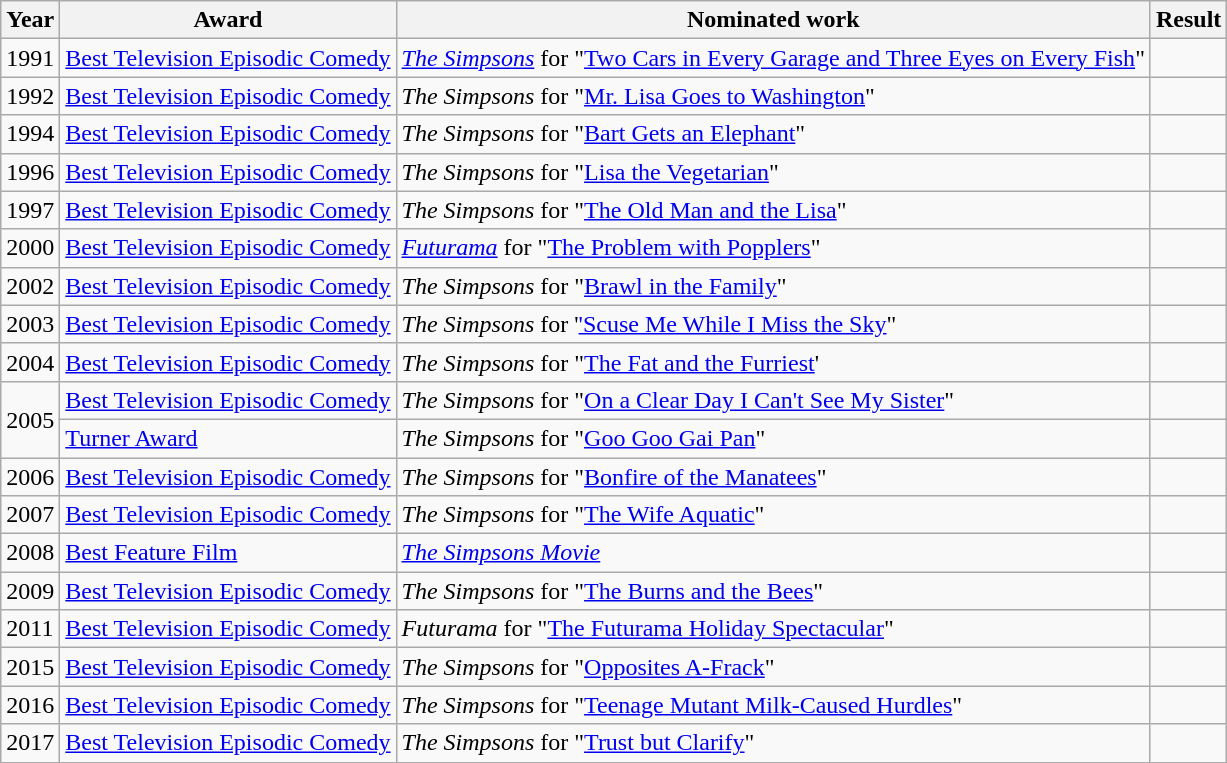<table class="wikitable">
<tr>
<th>Year</th>
<th>Award</th>
<th>Nominated work</th>
<th>Result</th>
</tr>
<tr>
<td>1991</td>
<td><a href='#'>Best Television Episodic Comedy</a></td>
<td><em><a href='#'>The Simpsons</a></em> for "<a href='#'>Two Cars in Every Garage and Three Eyes on Every Fish</a>"</td>
<td></td>
</tr>
<tr>
<td>1992</td>
<td><a href='#'>Best Television Episodic Comedy</a></td>
<td><em>The Simpsons</em> for "<a href='#'>Mr. Lisa Goes to Washington</a>"</td>
<td></td>
</tr>
<tr>
<td>1994</td>
<td><a href='#'>Best Television Episodic Comedy</a></td>
<td><em>The Simpsons</em> for "<a href='#'>Bart Gets an Elephant</a>"</td>
<td></td>
</tr>
<tr>
<td>1996</td>
<td><a href='#'>Best Television Episodic Comedy</a></td>
<td><em>The Simpsons</em> for "<a href='#'>Lisa the Vegetarian</a>"</td>
<td></td>
</tr>
<tr>
<td>1997</td>
<td><a href='#'>Best Television Episodic Comedy</a></td>
<td><em>The Simpsons</em> for "<a href='#'>The Old Man and the Lisa</a>"</td>
<td></td>
</tr>
<tr>
<td>2000</td>
<td><a href='#'>Best Television Episodic Comedy</a></td>
<td><em><a href='#'>Futurama</a></em> for "<a href='#'>The Problem with Popplers</a>"</td>
<td></td>
</tr>
<tr>
<td>2002</td>
<td><a href='#'>Best Television Episodic Comedy</a></td>
<td><em>The Simpsons</em> for "<a href='#'>Brawl in the Family</a>"</td>
<td></td>
</tr>
<tr>
<td>2003</td>
<td><a href='#'>Best Television Episodic Comedy</a></td>
<td><em>The Simpsons</em> for '<a href='#'>'Scuse Me While I Miss the Sky</a>"</td>
<td></td>
</tr>
<tr>
<td>2004</td>
<td><a href='#'>Best Television Episodic Comedy</a></td>
<td><em>The Simpsons</em> for "<a href='#'>The Fat and the Furriest</a>'</td>
<td></td>
</tr>
<tr>
<td rowspan=2>2005</td>
<td><a href='#'>Best Television Episodic Comedy</a></td>
<td><em>The Simpsons</em> for "<a href='#'>On a Clear Day I Can't See My Sister</a>"</td>
<td></td>
</tr>
<tr>
<td><a href='#'>Turner Award</a></td>
<td><em>The Simpsons</em> for "<a href='#'>Goo Goo Gai Pan</a>"</td>
<td></td>
</tr>
<tr>
<td>2006</td>
<td><a href='#'>Best Television Episodic Comedy</a></td>
<td><em>The Simpsons</em> for "<a href='#'>Bonfire of the Manatees</a>"</td>
<td></td>
</tr>
<tr>
<td>2007</td>
<td><a href='#'>Best Television Episodic Comedy</a></td>
<td><em>The Simpsons</em> for "<a href='#'>The Wife Aquatic</a>"</td>
<td></td>
</tr>
<tr>
<td>2008</td>
<td><a href='#'>Best Feature Film</a></td>
<td><em><a href='#'>The Simpsons Movie</a></em></td>
<td></td>
</tr>
<tr>
<td>2009</td>
<td><a href='#'>Best Television Episodic Comedy</a></td>
<td><em>The Simpsons</em> for "<a href='#'>The Burns and the Bees</a>"</td>
<td></td>
</tr>
<tr>
<td>2011</td>
<td><a href='#'>Best Television Episodic Comedy</a></td>
<td><em>Futurama</em> for "<a href='#'>The Futurama Holiday Spectacular</a>"</td>
<td></td>
</tr>
<tr>
<td>2015</td>
<td><a href='#'>Best Television Episodic Comedy</a></td>
<td><em>The Simpsons</em> for "<a href='#'>Opposites A-Frack</a>"</td>
<td></td>
</tr>
<tr>
<td>2016</td>
<td><a href='#'>Best Television Episodic Comedy</a></td>
<td><em>The Simpsons</em> for "<a href='#'>Teenage Mutant Milk-Caused Hurdles</a>"</td>
<td></td>
</tr>
<tr>
<td>2017</td>
<td><a href='#'>Best Television Episodic Comedy</a></td>
<td><em>The Simpsons</em> for "<a href='#'>Trust but Clarify</a>"</td>
<td></td>
</tr>
</table>
